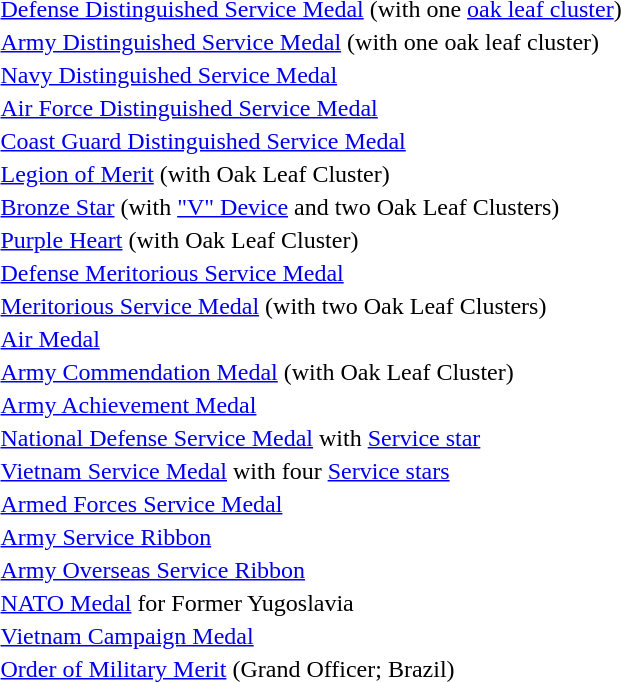<table>
<tr>
<td></td>
<td><a href='#'>Defense Distinguished Service Medal</a> (with one <a href='#'>oak leaf cluster</a>)</td>
</tr>
<tr>
<td></td>
<td><a href='#'>Army Distinguished Service Medal</a> (with one oak leaf cluster)</td>
</tr>
<tr>
<td></td>
<td><a href='#'>Navy Distinguished Service Medal</a></td>
</tr>
<tr>
<td></td>
<td><a href='#'>Air Force Distinguished Service Medal</a></td>
</tr>
<tr>
<td></td>
<td><a href='#'>Coast Guard Distinguished Service Medal</a></td>
</tr>
<tr>
<td></td>
<td><a href='#'>Legion of Merit</a> (with Oak Leaf Cluster)</td>
</tr>
<tr>
<td></td>
<td><a href='#'>Bronze Star</a> (with <a href='#'>"V" Device</a> and two Oak Leaf Clusters)</td>
</tr>
<tr>
<td></td>
<td><a href='#'>Purple Heart</a> (with Oak Leaf Cluster)</td>
</tr>
<tr>
<td></td>
<td><a href='#'>Defense Meritorious Service Medal</a></td>
</tr>
<tr>
<td></td>
<td><a href='#'>Meritorious Service Medal</a> (with two Oak Leaf Clusters)</td>
</tr>
<tr>
<td></td>
<td><a href='#'>Air Medal</a></td>
</tr>
<tr>
<td></td>
<td><a href='#'>Army Commendation Medal</a> (with Oak Leaf Cluster)</td>
</tr>
<tr>
<td></td>
<td><a href='#'>Army Achievement Medal</a></td>
</tr>
<tr>
<td></td>
<td><a href='#'>National Defense Service Medal</a> with <a href='#'>Service star</a></td>
</tr>
<tr>
<td></td>
<td><a href='#'>Vietnam Service Medal</a> with four <a href='#'>Service stars</a></td>
</tr>
<tr>
<td></td>
<td><a href='#'>Armed Forces Service Medal</a></td>
</tr>
<tr>
<td></td>
<td><a href='#'>Army Service Ribbon</a></td>
</tr>
<tr>
<td></td>
<td><a href='#'>Army Overseas Service Ribbon</a></td>
</tr>
<tr>
<td></td>
<td><a href='#'>NATO Medal</a> for Former Yugoslavia</td>
</tr>
<tr>
<td></td>
<td><a href='#'>Vietnam Campaign Medal</a></td>
</tr>
<tr>
<td></td>
<td><a href='#'>Order of Military Merit</a> (Grand Officer; Brazil)</td>
</tr>
</table>
